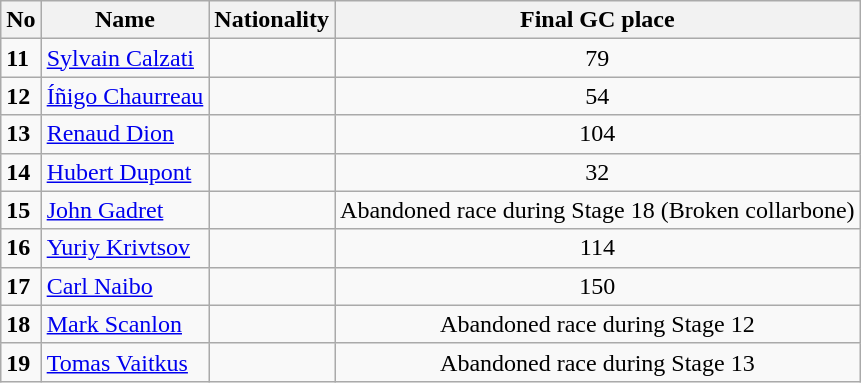<table class="wikitable">
<tr>
<th>No</th>
<th>Name</th>
<th>Nationality</th>
<th>Final GC place</th>
</tr>
<tr --->
<td><strong>11</strong></td>
<td><a href='#'>Sylvain Calzati</a></td>
<td></td>
<td align="center">79</td>
</tr>
<tr --->
<td><strong>12</strong></td>
<td><a href='#'>Íñigo Chaurreau</a></td>
<td></td>
<td align="center">54</td>
</tr>
<tr --->
<td><strong>13</strong></td>
<td><a href='#'>Renaud Dion</a></td>
<td></td>
<td align="center">104</td>
</tr>
<tr --->
<td><strong>14</strong></td>
<td><a href='#'>Hubert Dupont</a></td>
<td></td>
<td align="center">32</td>
</tr>
<tr --->
<td><strong>15</strong></td>
<td><a href='#'>John Gadret</a></td>
<td></td>
<td align="center">Abandoned race during Stage 18 (Broken collarbone)</td>
</tr>
<tr --->
<td><strong>16</strong></td>
<td><a href='#'>Yuriy Krivtsov</a></td>
<td></td>
<td align="center">114</td>
</tr>
<tr --->
<td><strong>17</strong></td>
<td><a href='#'>Carl Naibo</a></td>
<td></td>
<td align="center">150</td>
</tr>
<tr --->
<td><strong>18</strong></td>
<td><a href='#'>Mark Scanlon</a></td>
<td></td>
<td align="center">Abandoned race during Stage 12</td>
</tr>
<tr --->
<td><strong>19</strong></td>
<td><a href='#'>Tomas Vaitkus</a></td>
<td></td>
<td align="center">Abandoned race during Stage 13</td>
</tr>
</table>
